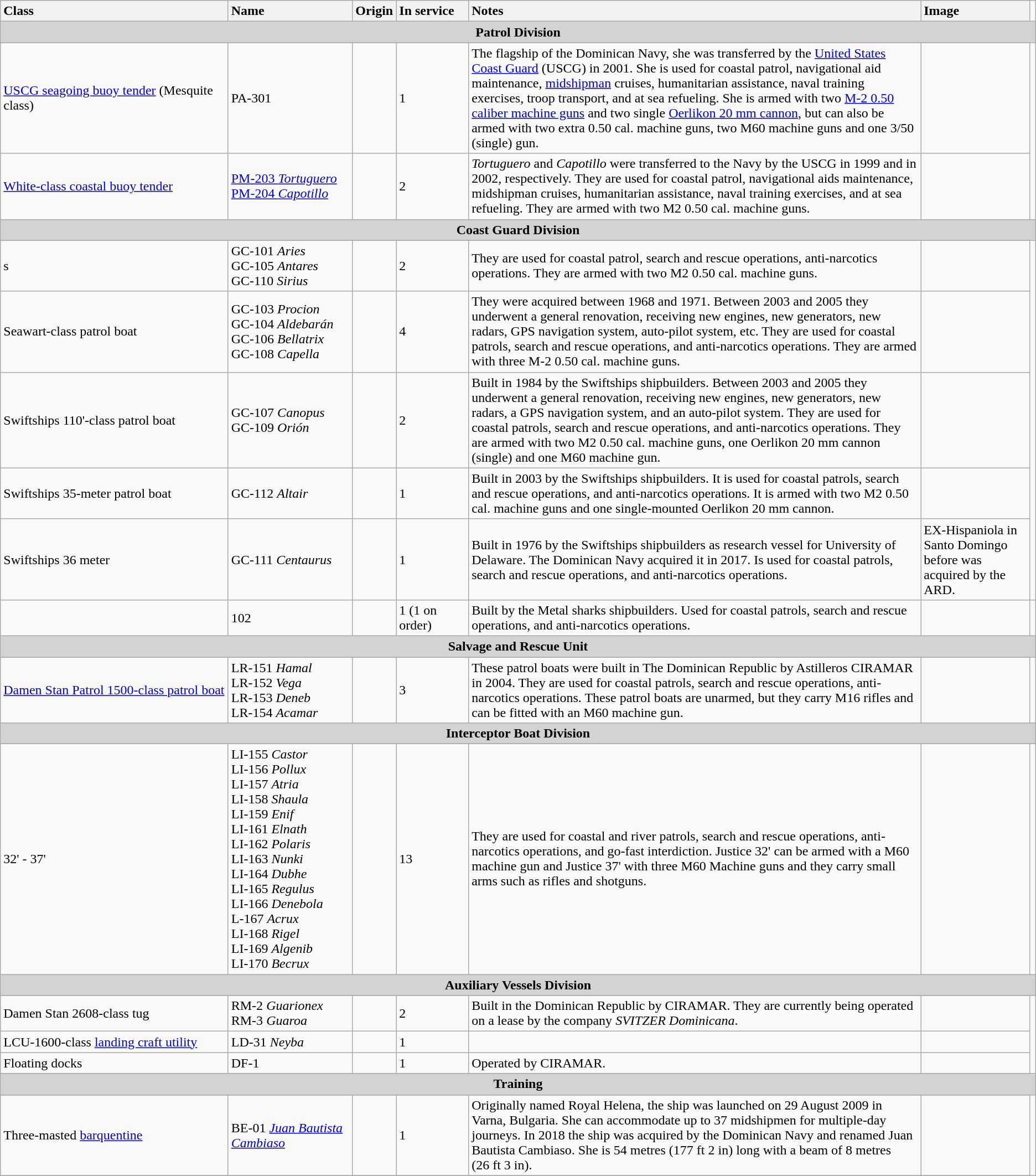<table class="wikitable">
<tr>
<th style="text-align: left; width:22%;">Class</th>
<th style="text-align: left; width:12%;">Name</th>
<th style="text-align: left;">Origin</th>
<th style="text-align: left; width:7%;">In service</th>
<th style="text-align: left;">Notes</th>
<th style="text-align: left;">Image</th>
</tr>
<tr>
<th style="align: center; background: lightgray;" colspan="7"><strong>Patrol Division</strong></th>
</tr>
<tr style="background:#efefef; color:black">
</tr>
<tr>
<td><a href='#'>USCG seagoing buoy tender</a> (Mesquite class)</td>
<td>PA-301 </td>
<td></td>
<td>1</td>
<td>The flagship of the Dominican Navy, she was transferred by the <a href='#'>United States Coast Guard</a> (USCG) in 2001. She is used for coastal patrol, navigational aid maintenance, <a href='#'>midshipman</a> cruises, humanitarian assistance, naval training exercises, troop transport, and at sea refueling. She is armed with two <a href='#'>M-2 0.50 caliber machine guns</a> and two single <a href='#'>Oerlikon 20 mm cannon</a>, but can also be armed with two extra 0.50 cal. machine guns, two M60 machine guns and one 3/50 (single) gun.</td>
<td></td>
</tr>
<tr>
<td><a href='#'>White-class coastal buoy tender</a></td>
<td><a href='#'>PM-203 <em>Tortuguero</em></a>  <br><a href='#'>PM-204 <em>Capotillo</em></a></td>
<td></td>
<td>2</td>
<td><em>Tortuguero</em> and <em>Capotillo</em> were transferred to the Navy by the USCG in 1999 and in 2002, respectively. They are used for coastal patrol, navigational aids maintenance, midshipman cruises, humanitarian assistance, naval training exercises, and at sea refueling. They are armed with two M2 0.50 cal. machine guns.</td>
<td></td>
</tr>
<tr>
<th style="align: center; background: lightgray;" colspan="7"><strong>Coast Guard Division</strong></th>
</tr>
<tr style="background:#efefef; color:black">
</tr>
<tr>
<td>s</td>
<td>GC-101 <em>Aries</em> <br> GC-105 <em>Antares</em> <br> GC-110 <em>Sirius</em></td>
<td></td>
<td>2</td>
<td>They are used for coastal patrol, search and rescue operations, anti-narcotics operations. They are armed with two M2 0.50 cal. machine guns.</td>
<td></td>
</tr>
<tr>
<td>Seawart-class patrol boat</td>
<td>GC-103 <em>Procion</em> <br> GC-104 <em>Aldebarán</em> <br> GC-106 <em>Bellatrix</em> <br> GC-108 <em>Capella</em></td>
<td></td>
<td>4</td>
<td>They were acquired between 1968 and 1971. Between 2003 and 2005 they underwent a general renovation, receiving new engines, new generators, new radars, GPS navigation system, auto-pilot system, etc. They are used for coastal patrols, search and rescue operations, and anti-narcotics operations. They are armed with three M-2 0.50 cal. machine guns.</td>
<td></td>
</tr>
<tr>
<td>Swiftships 110'-class patrol boat</td>
<td>GC-107 <em>Canopus</em> <br> GC-109 <em>Orión</em></td>
<td></td>
<td>2</td>
<td>Built in 1984 by the Swiftships shipbuilders. Between 2003 and 2005 they underwent a general renovation, receiving new engines, new generators, new radars, a GPS navigation system, and an auto-pilot system. They are used for coastal patrols, search and rescue operations, and anti-narcotics operations. They are armed with two M2 0.50 cal. machine guns, one Oerlikon 20 mm cannon (single) and one M60 machine gun.</td>
<td></td>
</tr>
<tr>
<td>Swiftships 35-meter patrol boat</td>
<td>GC-112 <em>Altair</em></td>
<td></td>
<td>1</td>
<td>Built in 2003 by the Swiftships shipbuilders. It is used for coastal patrols, search and rescue operations, and anti-narcotics operations. It is armed with two M2 0.50 cal. machine guns and one single-mounted Oerlikon 20 mm cannon.</td>
<td></td>
</tr>
<tr>
<td>Swiftships 36 meter</td>
<td>GC-111 <em>Centaurus</em></td>
<td></td>
<td>1</td>
<td>Built in 1976 by the Swiftships shipbuilders as research vessel for University of Delaware. The Dominican Navy acquired it in 2017. Is used for coastal patrols, search and rescue operations, and anti-narcotics operations.</td>
<td> EX-Hispaniola in Santo Domingo before was acquired by the ARD.</td>
</tr>
<tr>
<td></td>
<td>102 </td>
<td></td>
<td>1 (1 on order)</td>
<td>Built by the Metal sharks shipbuilders. Used for coastal patrols, search and rescue operations, and anti-narcotics operations.</td>
<td></td>
<td></td>
</tr>
<tr>
<th style="align: center; background: lightgray;" colspan="7"><strong>Salvage and Rescue Unit</strong></th>
</tr>
<tr style="background:#efefef; color:black">
</tr>
<tr>
<td><a href='#'>Damen Stan Patrol 1500-class patrol boat</a></td>
<td>LR-151 <em>Hamal</em> <br> LR-152 <em>Vega</em> <br> LR-153 <em>Deneb</em> <br> LR-154 <em>Acamar</em></td>
<td></td>
<td>3</td>
<td>These patrol boats were built in The Dominican Republic by Astilleros CIRAMAR in 2004. They are used for coastal patrols, search and rescue operations, anti-narcotics operations. These patrol boats are unarmed, but they carry M16 rifles and can be fitted with an M60 machine gun.</td>
<td></td>
</tr>
<tr>
<th style="align: center; background: lightgray;" colspan="7"><strong>Interceptor Boat Division</strong></th>
</tr>
<tr style="background:#efefef; color:black">
</tr>
<tr>
<td>32' - 37' </td>
<td>LI-155 <em>Castor</em> <br> LI-156 <em>Pollux</em> <br>LI-157 <em>Atria</em> <br> LI-158 <em>Shaula</em> <br> LI-159 <em>Enif</em> <br> LI-161 <em>Elnath</em> <br> LI-162 <em>Polaris</em> <br> LI-163 <em>Nunki</em> <br> LI-164 <em>Dubhe</em> <br> LI-165 <em>Regulus</em> <br> LI-166 <em>Denebola</em> <br> L-167 <em>Acrux</em> <br> LI-168 <em>Rigel</em> <br> LI-169 <em>Algenib</em><br> LI-170 <em>Becrux</em></td>
<td></td>
<td>13</td>
<td>They are used for coastal and river patrols, search and rescue operations, anti-narcotics operations, and go-fast interdiction. Justice 32' can be armed with a M60 machine gun and Justice 37' with three M60 Machine guns and they carry small arms such as rifles and shotguns.</td>
<td></td>
<td></td>
</tr>
<tr>
<th style="align: center; background: lightgray;" colspan="7"><strong>Auxiliary Vessels Division</strong></th>
</tr>
<tr style="background:#efefef; color:black">
</tr>
<tr>
<td>Damen Stan 2608-class tug</td>
<td>RM-2 <em>Guarionex</em> <br> RM-3 <em>Guaroa</em></td>
<td></td>
<td>2</td>
<td>Built in the Dominican Republic by CIRAMAR. They are currently being operated on a lease by the company <em>SVITZER Dominicana</em>.</td>
<td></td>
</tr>
<tr>
<td>LCU-1600-class <a href='#'>landing craft utility</a></td>
<td>LD-31 <em>Neyba</em></td>
<td></td>
<td>1</td>
<td></td>
<td></td>
</tr>
<tr>
<td>Floating docks</td>
<td>DF-1</td>
<td></td>
<td>1</td>
<td>Operated by CIRAMAR.</td>
<td></td>
</tr>
<tr>
</tr>
<tr>
<th style="align: center; background: lightgray;" colspan="7"><strong>Training</strong></th>
</tr>
<tr style="background:#efefef; color:black">
</tr>
<tr>
<td>Three-masted <a href='#'>barquentine</a></td>
<td>BE-01 <a href='#'><em>Juan Bautista Cambiaso</em></a> <br></td>
<td></td>
<td>1</td>
<td>Originally named Royal Helena, the ship was launched on 29 August 2009 in Varna, Bulgaria. She can accommodate up to 37 midshipmen for multiple-day journeys. In 2018 the ship was acquired by the Dominican Navy and renamed Juan Bautista Cambiaso. She is 54 metres (177 ft 2 in) long with a beam of 8 metres (26 ft 3 in).</td>
<td></td>
</tr>
<tr>
</tr>
</table>
